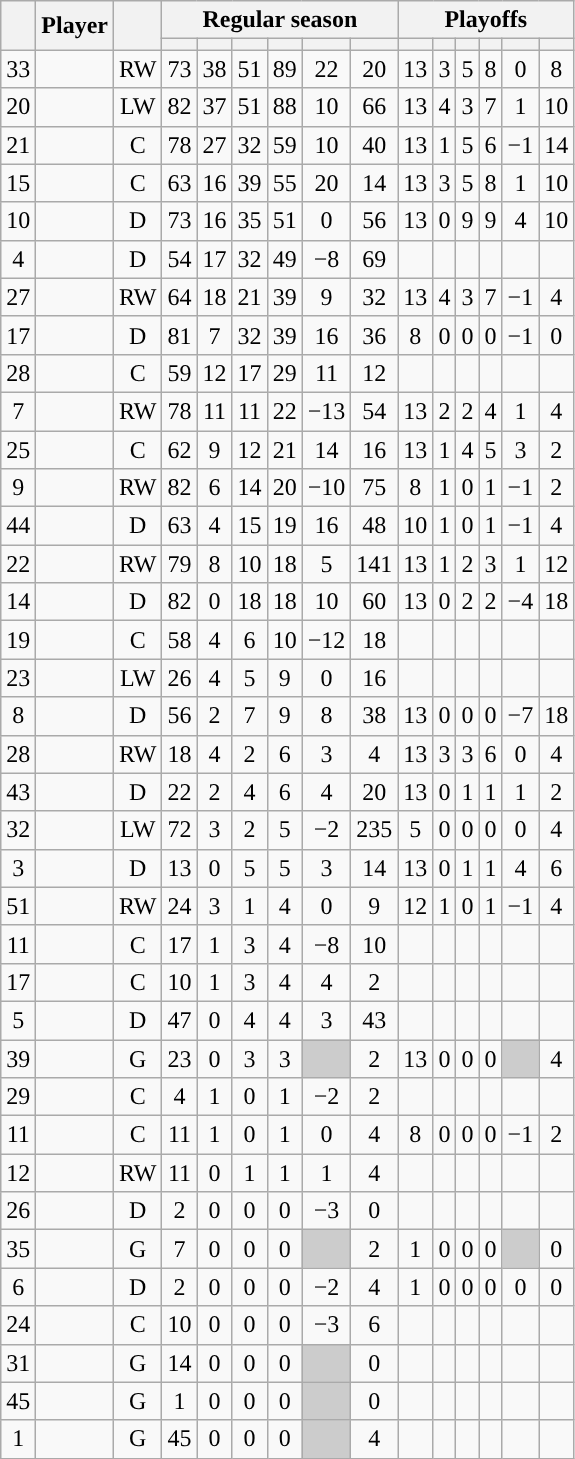<table class="wikitable sortable plainrowheaders" style="text-align:center;">
<tr>
<th scope="col" data-sort-type="number" rowspan="2"></th>
<th scope="col" rowspan="2">Player</th>
<th scope="col" rowspan="2"></th>
<th scope=colgroup colspan=6>Regular season</th>
<th scope=colgroup colspan=6>Playoffs</th>
</tr>
<tr>
<th scope="col" data-sort-type="number"></th>
<th scope="col" data-sort-type="number"></th>
<th scope="col" data-sort-type="number"></th>
<th scope="col" data-sort-type="number"></th>
<th scope="col" data-sort-type="number"></th>
<th scope="col" data-sort-type="number"></th>
<th scope="col" data-sort-type="number"></th>
<th scope="col" data-sort-type="number"></th>
<th scope="col" data-sort-type="number"></th>
<th scope="col" data-sort-type="number"></th>
<th scope="col" data-sort-type="number"></th>
<th scope="col" data-sort-type="number"></th>
</tr>
<tr>
<td scope="row">33</td>
<td align="left"></td>
<td>RW</td>
<td>73</td>
<td>38</td>
<td>51</td>
<td>89</td>
<td>22</td>
<td>20</td>
<td>13</td>
<td>3</td>
<td>5</td>
<td>8</td>
<td>0</td>
<td>8</td>
</tr>
<tr>
<td scope="row">20</td>
<td align="left"></td>
<td>LW</td>
<td>82</td>
<td>37</td>
<td>51</td>
<td>88</td>
<td>10</td>
<td>66</td>
<td>13</td>
<td>4</td>
<td>3</td>
<td>7</td>
<td>1</td>
<td>10</td>
</tr>
<tr>
<td scope="row">21</td>
<td align="left"></td>
<td>C</td>
<td>78</td>
<td>27</td>
<td>32</td>
<td>59</td>
<td>10</td>
<td>40</td>
<td>13</td>
<td>1</td>
<td>5</td>
<td>6</td>
<td>−1</td>
<td>14</td>
</tr>
<tr>
<td scope="row">15</td>
<td align="left"></td>
<td>C</td>
<td>63</td>
<td>16</td>
<td>39</td>
<td>55</td>
<td>20</td>
<td>14</td>
<td>13</td>
<td>3</td>
<td>5</td>
<td>8</td>
<td>1</td>
<td>10</td>
</tr>
<tr>
<td scope="row">10</td>
<td align="left"></td>
<td>D</td>
<td>73</td>
<td>16</td>
<td>35</td>
<td>51</td>
<td>0</td>
<td>56</td>
<td>13</td>
<td>0</td>
<td>9</td>
<td>9</td>
<td>4</td>
<td>10</td>
</tr>
<tr>
<td scope="row">4</td>
<td align="left"></td>
<td>D</td>
<td>54</td>
<td>17</td>
<td>32</td>
<td>49</td>
<td>−8</td>
<td>69</td>
<td></td>
<td></td>
<td></td>
<td></td>
<td></td>
<td></td>
</tr>
<tr>
<td scope="row">27</td>
<td align="left"></td>
<td>RW</td>
<td>64</td>
<td>18</td>
<td>21</td>
<td>39</td>
<td>9</td>
<td>32</td>
<td>13</td>
<td>4</td>
<td>3</td>
<td>7</td>
<td>−1</td>
<td>4</td>
</tr>
<tr>
<td scope="row">17</td>
<td align="left"></td>
<td>D</td>
<td>81</td>
<td>7</td>
<td>32</td>
<td>39</td>
<td>16</td>
<td>36</td>
<td>8</td>
<td>0</td>
<td>0</td>
<td>0</td>
<td>−1</td>
<td>0</td>
</tr>
<tr>
<td scope="row">28</td>
<td align="left"></td>
<td>C</td>
<td>59</td>
<td>12</td>
<td>17</td>
<td>29</td>
<td>11</td>
<td>12</td>
<td></td>
<td></td>
<td></td>
<td></td>
<td></td>
<td></td>
</tr>
<tr>
<td scope="row">7</td>
<td align="left"></td>
<td>RW</td>
<td>78</td>
<td>11</td>
<td>11</td>
<td>22</td>
<td>−13</td>
<td>54</td>
<td>13</td>
<td>2</td>
<td>2</td>
<td>4</td>
<td>1</td>
<td>4</td>
</tr>
<tr>
<td scope="row">25</td>
<td align="left"></td>
<td>C</td>
<td>62</td>
<td>9</td>
<td>12</td>
<td>21</td>
<td>14</td>
<td>16</td>
<td>13</td>
<td>1</td>
<td>4</td>
<td>5</td>
<td>3</td>
<td>2</td>
</tr>
<tr>
<td scope="row">9</td>
<td align="left"></td>
<td>RW</td>
<td>82</td>
<td>6</td>
<td>14</td>
<td>20</td>
<td>−10</td>
<td>75</td>
<td>8</td>
<td>1</td>
<td>0</td>
<td>1</td>
<td>−1</td>
<td>2</td>
</tr>
<tr>
<td scope="row">44</td>
<td align="left"></td>
<td>D</td>
<td>63</td>
<td>4</td>
<td>15</td>
<td>19</td>
<td>16</td>
<td>48</td>
<td>10</td>
<td>1</td>
<td>0</td>
<td>1</td>
<td>−1</td>
<td>4</td>
</tr>
<tr>
<td scope="row">22</td>
<td align="left"></td>
<td>RW</td>
<td>79</td>
<td>8</td>
<td>10</td>
<td>18</td>
<td>5</td>
<td>141</td>
<td>13</td>
<td>1</td>
<td>2</td>
<td>3</td>
<td>1</td>
<td>12</td>
</tr>
<tr>
<td scope="row">14</td>
<td align="left"></td>
<td>D</td>
<td>82</td>
<td>0</td>
<td>18</td>
<td>18</td>
<td>10</td>
<td>60</td>
<td>13</td>
<td>0</td>
<td>2</td>
<td>2</td>
<td>−4</td>
<td>18</td>
</tr>
<tr>
<td scope="row">19</td>
<td align="left"></td>
<td>C</td>
<td>58</td>
<td>4</td>
<td>6</td>
<td>10</td>
<td>−12</td>
<td>18</td>
<td></td>
<td></td>
<td></td>
<td></td>
<td></td>
<td></td>
</tr>
<tr>
<td scope="row">23</td>
<td align="left"></td>
<td>LW</td>
<td>26</td>
<td>4</td>
<td>5</td>
<td>9</td>
<td>0</td>
<td>16</td>
<td></td>
<td></td>
<td></td>
<td></td>
<td></td>
<td></td>
</tr>
<tr>
<td scope="row">8</td>
<td align="left"></td>
<td>D</td>
<td>56</td>
<td>2</td>
<td>7</td>
<td>9</td>
<td>8</td>
<td>38</td>
<td>13</td>
<td>0</td>
<td>0</td>
<td>0</td>
<td>−7</td>
<td>18</td>
</tr>
<tr>
<td scope="row">28</td>
<td align="left"></td>
<td>RW</td>
<td>18</td>
<td>4</td>
<td>2</td>
<td>6</td>
<td>3</td>
<td>4</td>
<td>13</td>
<td>3</td>
<td>3</td>
<td>6</td>
<td>0</td>
<td>4</td>
</tr>
<tr>
<td scope="row">43</td>
<td align="left"></td>
<td>D</td>
<td>22</td>
<td>2</td>
<td>4</td>
<td>6</td>
<td>4</td>
<td>20</td>
<td>13</td>
<td>0</td>
<td>1</td>
<td>1</td>
<td>1</td>
<td>2</td>
</tr>
<tr>
<td scope="row">32</td>
<td align="left"></td>
<td>LW</td>
<td>72</td>
<td>3</td>
<td>2</td>
<td>5</td>
<td>−2</td>
<td>235</td>
<td>5</td>
<td>0</td>
<td>0</td>
<td>0</td>
<td>0</td>
<td>4</td>
</tr>
<tr>
<td scope="row">3</td>
<td align="left"></td>
<td>D</td>
<td>13</td>
<td>0</td>
<td>5</td>
<td>5</td>
<td>3</td>
<td>14</td>
<td>13</td>
<td>0</td>
<td>1</td>
<td>1</td>
<td>4</td>
<td>6</td>
</tr>
<tr>
<td scope="row">51</td>
<td align="left"></td>
<td>RW</td>
<td>24</td>
<td>3</td>
<td>1</td>
<td>4</td>
<td>0</td>
<td>9</td>
<td>12</td>
<td>1</td>
<td>0</td>
<td>1</td>
<td>−1</td>
<td>4</td>
</tr>
<tr>
<td scope="row">11</td>
<td align="left"></td>
<td>C</td>
<td>17</td>
<td>1</td>
<td>3</td>
<td>4</td>
<td>−8</td>
<td>10</td>
<td></td>
<td></td>
<td></td>
<td></td>
<td></td>
<td></td>
</tr>
<tr>
<td scope="row">17</td>
<td align="left"></td>
<td>C</td>
<td>10</td>
<td>1</td>
<td>3</td>
<td>4</td>
<td>4</td>
<td>2</td>
<td></td>
<td></td>
<td></td>
<td></td>
<td></td>
<td></td>
</tr>
<tr>
<td scope="row">5</td>
<td align="left"></td>
<td>D</td>
<td>47</td>
<td>0</td>
<td>4</td>
<td>4</td>
<td>3</td>
<td>43</td>
<td></td>
<td></td>
<td></td>
<td></td>
<td></td>
<td></td>
</tr>
<tr>
<td scope="row">39</td>
<td align="left"></td>
<td>G</td>
<td>23</td>
<td>0</td>
<td>3</td>
<td>3</td>
<td style="background:#ccc"></td>
<td>2</td>
<td>13</td>
<td>0</td>
<td>0</td>
<td>0</td>
<td style="background:#ccc"></td>
<td>4</td>
</tr>
<tr>
<td scope="row">29</td>
<td align="left"></td>
<td>C</td>
<td>4</td>
<td>1</td>
<td>0</td>
<td>1</td>
<td>−2</td>
<td>2</td>
<td></td>
<td></td>
<td></td>
<td></td>
<td></td>
<td></td>
</tr>
<tr>
<td scope="row">11</td>
<td align="left"></td>
<td>C</td>
<td>11</td>
<td>1</td>
<td>0</td>
<td>1</td>
<td>0</td>
<td>4</td>
<td>8</td>
<td>0</td>
<td>0</td>
<td>0</td>
<td>−1</td>
<td>2</td>
</tr>
<tr>
<td scope="row">12</td>
<td align="left"></td>
<td>RW</td>
<td>11</td>
<td>0</td>
<td>1</td>
<td>1</td>
<td>1</td>
<td>4</td>
<td></td>
<td></td>
<td></td>
<td></td>
<td></td>
<td></td>
</tr>
<tr>
<td scope="row">26</td>
<td align="left"></td>
<td>D</td>
<td>2</td>
<td>0</td>
<td>0</td>
<td>0</td>
<td>−3</td>
<td>0</td>
<td></td>
<td></td>
<td></td>
<td></td>
<td></td>
<td></td>
</tr>
<tr>
<td scope="row">35</td>
<td align="left"></td>
<td>G</td>
<td>7</td>
<td>0</td>
<td>0</td>
<td>0</td>
<td style="background:#ccc"></td>
<td>2</td>
<td>1</td>
<td>0</td>
<td>0</td>
<td>0</td>
<td style="background:#ccc"></td>
<td>0</td>
</tr>
<tr>
<td scope="row">6</td>
<td align="left"></td>
<td>D</td>
<td>2</td>
<td>0</td>
<td>0</td>
<td>0</td>
<td>−2</td>
<td>4</td>
<td>1</td>
<td>0</td>
<td>0</td>
<td>0</td>
<td>0</td>
<td>0</td>
</tr>
<tr>
<td scope="row">24</td>
<td align="left"></td>
<td>C</td>
<td>10</td>
<td>0</td>
<td>0</td>
<td>0</td>
<td>−3</td>
<td>6</td>
<td></td>
<td></td>
<td></td>
<td></td>
<td></td>
<td></td>
</tr>
<tr>
<td scope="row">31</td>
<td align="left"></td>
<td>G</td>
<td>14</td>
<td>0</td>
<td>0</td>
<td>0</td>
<td style="background:#ccc"></td>
<td>0</td>
<td></td>
<td></td>
<td></td>
<td></td>
<td></td>
<td></td>
</tr>
<tr>
<td scope="row">45</td>
<td align="left"></td>
<td>G</td>
<td>1</td>
<td>0</td>
<td>0</td>
<td>0</td>
<td style="background:#ccc"></td>
<td>0</td>
<td></td>
<td></td>
<td></td>
<td></td>
<td></td>
<td></td>
</tr>
<tr>
<td scope="row">1</td>
<td align="left"></td>
<td>G</td>
<td>45</td>
<td>0</td>
<td>0</td>
<td>0</td>
<td style="background:#ccc"></td>
<td>4</td>
<td></td>
<td></td>
<td></td>
<td></td>
<td></td>
<td></td>
</tr>
</table>
